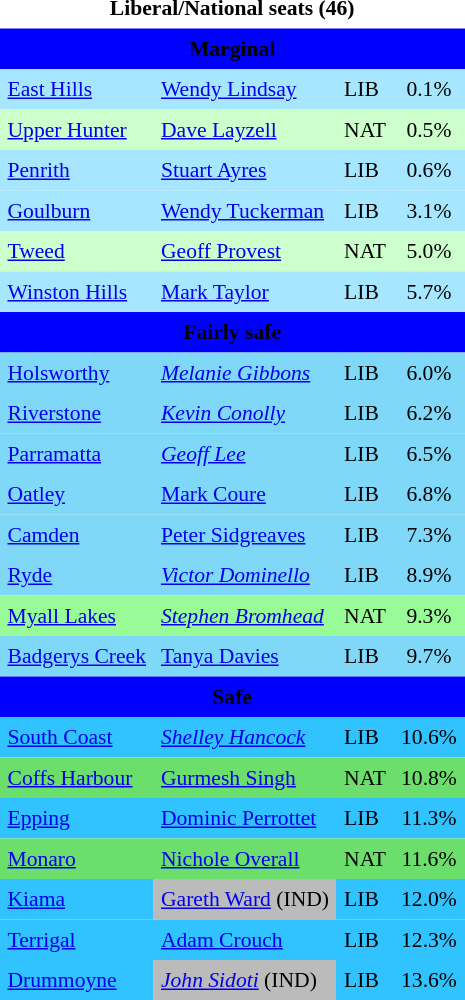<table class="toccolours" cellpadding="5" cellspacing="0" style="float:left; margin-right:.5em; margin-top:.4em; font-size:90%;">
<tr>
<td colspan="4" style="text-align:center;"><strong>Liberal/National seats (46)</strong></td>
</tr>
<tr>
<td colspan="4"  style="text-align:center; background:Blue;"><span><strong>Marginal</strong></span></td>
</tr>
<tr>
<td style="text-align:left; background:#a6e7ff;"><a href='#'>East Hills</a></td>
<td style="text-align:left; background:#a6e7ff;"><a href='#'>Wendy Lindsay</a></td>
<td style="text-align:left; background:#a6e7ff;">LIB</td>
<td style="text-align:center; background:#a6e7ff;">0.1%</td>
</tr>
<tr>
<td style="text-align:left; background:#cfc;"><a href='#'>Upper Hunter</a></td>
<td style="text-align:left; background:#cfc;"><a href='#'>Dave Layzell</a></td>
<td style="text-align:left; background:#cfc;">NAT</td>
<td style="text-align:center; background:#cfc;">0.5%</td>
</tr>
<tr>
<td style="text-align:left; background:#a6e7ff;"><a href='#'>Penrith</a></td>
<td style="text-align:left; background:#a6e7ff;"><a href='#'>Stuart Ayres</a></td>
<td style="text-align:left; background:#a6e7ff;">LIB</td>
<td style="text-align:center; background:#a6e7ff;">0.6%</td>
</tr>
<tr>
<td style="text-align:left; background:#a6e7ff;"><a href='#'>Goulburn</a></td>
<td style="text-align:left; background:#a6e7ff;"><a href='#'>Wendy Tuckerman</a></td>
<td style="text-align:left; background:#a6e7ff;">LIB</td>
<td style="text-align:center; background:#a6e7ff;">3.1%</td>
</tr>
<tr>
<td style="text-align:left; background:#cfc;"><a href='#'>Tweed</a></td>
<td style="text-align:left; background:#cfc;"><a href='#'>Geoff Provest</a></td>
<td style="text-align:left; background:#cfc;">NAT</td>
<td style="text-align:center; background:#cfc;">5.0%</td>
</tr>
<tr>
<td style="text-align:left; background:#a6e7ff;"><a href='#'>Winston Hills</a></td>
<td style="text-align:left; background:#a6e7ff;"><a href='#'>Mark Taylor</a></td>
<td style="text-align:left; background:#a6e7ff;">LIB</td>
<td style="text-align:center; background:#a6e7ff;">5.7%</td>
</tr>
<tr>
<td colspan="4"  style="text-align:center; background:Blue;"><span><strong>Fairly safe</strong></span></td>
</tr>
<tr>
<td style="text-align:left; background:#80d8f9;"><a href='#'>Holsworthy</a></td>
<td style="text-align:left; background:#80d8f9;"><em><a href='#'>Melanie Gibbons</a></em></td>
<td style="text-align:left; background:#80d8f9;">LIB</td>
<td style="text-align:center; background:#80d8f9;">6.0%</td>
</tr>
<tr>
<td style="text-align:left; background:#80d8f9;"><a href='#'>Riverstone</a></td>
<td style="text-align:left; background:#80d8f9;"><em><a href='#'>Kevin Conolly</a></em></td>
<td style="text-align:left; background:#80d8f9;">LIB</td>
<td style="text-align:center; background:#80d8f9;">6.2%</td>
</tr>
<tr>
<td style="text-align:left; background:#80d8f9;"><a href='#'>Parramatta</a></td>
<td style="text-align:left; background:#80d8f9;"><em><a href='#'>Geoff Lee</a></em></td>
<td style="text-align:left; background:#80d8f9;">LIB</td>
<td style="text-align:center; background:#80d8f9;">6.5%</td>
</tr>
<tr>
<td style="text-align:left; background:#80d8f9;"><a href='#'>Oatley</a></td>
<td style="text-align:left; background:#80d8f9;"><a href='#'>Mark Coure</a></td>
<td style="text-align:left; background:#80d8f9;">LIB</td>
<td style="text-align:center; background:#80d8f9;">6.8%</td>
</tr>
<tr>
<td style="text-align:left; background:#80d8f9;"><a href='#'>Camden</a></td>
<td style="text-align:left; background:#80d8f9;"><a href='#'>Peter Sidgreaves</a></td>
<td style="text-align:left; background:#80d8f9;">LIB</td>
<td style="text-align:center; background:#80d8f9;">7.3%</td>
</tr>
<tr>
<td style="text-align:left; background:#80d8f9;"><a href='#'>Ryde</a></td>
<td style="text-align:left; background:#80d8f9;"><em><a href='#'>Victor Dominello</a></em></td>
<td style="text-align:left; background:#80d8f9;">LIB</td>
<td style="text-align:center; background:#80d8f9;">8.9%</td>
</tr>
<tr>
<td style="text-align:left; background:#98fb98;"><a href='#'>Myall Lakes</a></td>
<td style="text-align:left; background:#98fb98;"><em><a href='#'>Stephen Bromhead</a></em></td>
<td style="text-align:left; background:#98fb98;">NAT</td>
<td style="text-align:center; background:#98fb98;">9.3%</td>
</tr>
<tr>
<td style="text-align:left; background:#80d8f9;"><a href='#'>Badgerys Creek</a></td>
<td style="text-align:left; background:#80d8f9;"><a href='#'>Tanya Davies</a></td>
<td style="text-align:left; background:#80d8f9;">LIB</td>
<td style="text-align:center; background:#80d8f9;">9.7%</td>
</tr>
<tr>
<td colspan="4"  style="text-align:center; background:blue;"><span><strong>Safe</strong></span></td>
</tr>
<tr>
<td style="text-align:left; background:#31c3ff;"><a href='#'>South Coast</a></td>
<td style="text-align:left; background:#31c3ff;"><em><a href='#'>Shelley Hancock</a></em></td>
<td style="text-align:left; background:#31c3ff;">LIB</td>
<td style="text-align:center; background:#31c3ff;">10.6%</td>
</tr>
<tr>
<td style="text-align:left; background:#6cde6c;"><a href='#'>Coffs Harbour</a></td>
<td style="text-align:left; background:#6cde6c;"><a href='#'>Gurmesh Singh</a></td>
<td style="text-align:left; background:#6cde6c;">NAT</td>
<td style="text-align:center; background:#6cde6c;">10.8%</td>
</tr>
<tr>
<td style="text-align:left; background:#31c3ff;"><a href='#'>Epping</a></td>
<td style="text-align:left; background:#31c3ff;"><a href='#'>Dominic Perrottet</a></td>
<td style="text-align:left; background:#31c3ff;">LIB</td>
<td style="text-align:center; background:#31c3ff;">11.3%</td>
</tr>
<tr>
<td style="text-align:left; background:#6cde6c;"><a href='#'>Monaro</a></td>
<td style="text-align:left; background:#6cde6c;"><a href='#'>Nichole Overall</a></td>
<td style="text-align:left; background:#6cde6c;">NAT</td>
<td style="text-align:center; background:#6cde6c;">11.6%</td>
</tr>
<tr>
<td style="text-align:left; background:#31c3ff;"><a href='#'>Kiama</a></td>
<td style="text-align:left; background:#bbb;"><a href='#'>Gareth Ward</a> (IND)</td>
<td style="text-align:left; background:#31c3ff;">LIB</td>
<td style="text-align:center; background:#31c3ff;">12.0%</td>
</tr>
<tr>
<td style="text-align:left; background:#31c3ff;"><a href='#'>Terrigal</a></td>
<td style="text-align:left; background:#31c3ff;"><a href='#'>Adam Crouch</a></td>
<td style="text-align:left; background:#31c3ff;">LIB</td>
<td style="text-align:center; background:#31c3ff;">12.3%</td>
</tr>
<tr>
<td style="text-align:left; background:#31c3ff;"><a href='#'>Drummoyne</a></td>
<td style="text-align:left; background:#bbb;"><em><a href='#'>John Sidoti</a></em> (IND)</td>
<td style="text-align:left; background:#31c3ff;">LIB</td>
<td style="text-align:center; background:#31c3ff;">13.6%</td>
</tr>
</table>
